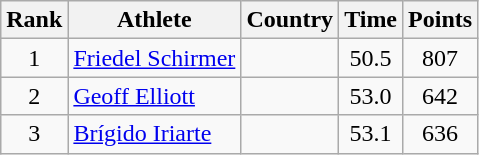<table class="wikitable sortable" style="text-align:center">
<tr>
<th>Rank</th>
<th>Athlete</th>
<th>Country</th>
<th>Time</th>
<th>Points</th>
</tr>
<tr>
<td>1</td>
<td align=left><a href='#'>Friedel Schirmer</a></td>
<td align=left></td>
<td>50.5</td>
<td>807</td>
</tr>
<tr>
<td>2</td>
<td align=left><a href='#'>Geoff Elliott</a></td>
<td align=left></td>
<td>53.0</td>
<td>642</td>
</tr>
<tr>
<td>3</td>
<td align=left><a href='#'>Brígido Iriarte</a></td>
<td align=left></td>
<td>53.1</td>
<td>636</td>
</tr>
</table>
